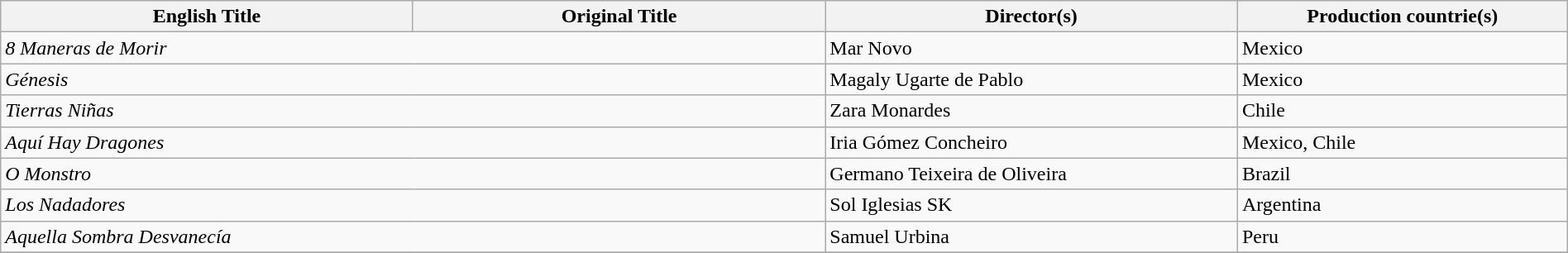<table class="wikitable" style="width:100%; margin-bottom:4px">
<tr>
<th scope="col" width="25%">English Title</th>
<th scope="col" width="25%">Original Title</th>
<th scope="col" width="25%">Director(s)</th>
<th scope="col" width="20%">Production countrie(s)</th>
</tr>
<tr>
<td colspan="2"><em>8 Maneras de Morir</em></td>
<td>Mar Novo</td>
<td>Mexico</td>
</tr>
<tr>
<td colspan="2"><em>Génesis</em></td>
<td>Magaly Ugarte de Pablo</td>
<td>Mexico</td>
</tr>
<tr>
<td colspan="2"><em>Tierras Niñas</em></td>
<td>Zara Monardes</td>
<td>Chile</td>
</tr>
<tr>
<td colspan="2"><em>Aquí Hay Dragones</em></td>
<td>Iria Gómez Concheiro</td>
<td>Mexico, Chile</td>
</tr>
<tr>
<td colspan="2"><em>O Monstro</em></td>
<td>Germano Teixeira de Oliveira</td>
<td>Brazil</td>
</tr>
<tr>
<td colspan="2"><em>Los Nadadores</em></td>
<td>Sol Iglesias SK</td>
<td>Argentina</td>
</tr>
<tr>
<td colspan="2"><em>Aquella Sombra Desvanecía</em></td>
<td>Samuel Urbina</td>
<td>Peru</td>
</tr>
<tr>
</tr>
</table>
